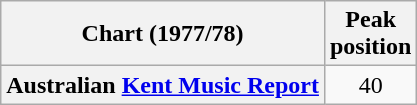<table class="wikitable sortable plainrowheaders">
<tr>
<th scope="col">Chart (1977/78)</th>
<th scope="col">Peak<br>position</th>
</tr>
<tr>
<th scope="row">Australian <a href='#'>Kent Music Report</a></th>
<td style="text-align:center;">40</td>
</tr>
</table>
